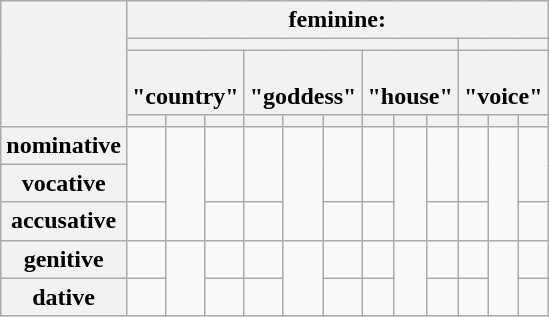<table class="wikitable polytonic">
<tr>
<th rowspan="4"></th>
<th colspan="12">feminine: </th>
</tr>
<tr>
<th colspan="9"></th>
<th colspan="3"></th>
</tr>
<tr>
<th colspan="3"><br>"country"</th>
<th colspan="3"><br>"goddess"</th>
<th colspan="3"><br>"house"</th>
<th colspan="3"><br>"voice"</th>
</tr>
<tr>
<th></th>
<th></th>
<th></th>
<th></th>
<th></th>
<th></th>
<th></th>
<th></th>
<th></th>
<th></th>
<th></th>
<th></th>
</tr>
<tr>
<th>nominative</th>
<td rowspan="2"></td>
<td rowspan="3"></td>
<td rowspan="2"></td>
<td rowspan="2"></td>
<td rowspan="3"></td>
<td rowspan="2"></td>
<td rowspan="2"></td>
<td rowspan="3"></td>
<td rowspan="2"></td>
<td rowspan="2"></td>
<td rowspan="3"></td>
<td rowspan="2"></td>
</tr>
<tr>
<th>vocative</th>
</tr>
<tr>
<th>accusative</th>
<td></td>
<td></td>
<td></td>
<td></td>
<td></td>
<td></td>
<td></td>
<td></td>
</tr>
<tr>
<th>genitive</th>
<td></td>
<td rowspan="2"></td>
<td></td>
<td></td>
<td rowspan="2"></td>
<td></td>
<td></td>
<td rowspan="2"></td>
<td></td>
<td></td>
<td rowspan="2"></td>
<td></td>
</tr>
<tr>
<th>dative</th>
<td></td>
<td></td>
<td></td>
<td></td>
<td></td>
<td></td>
<td></td>
<td></td>
</tr>
</table>
